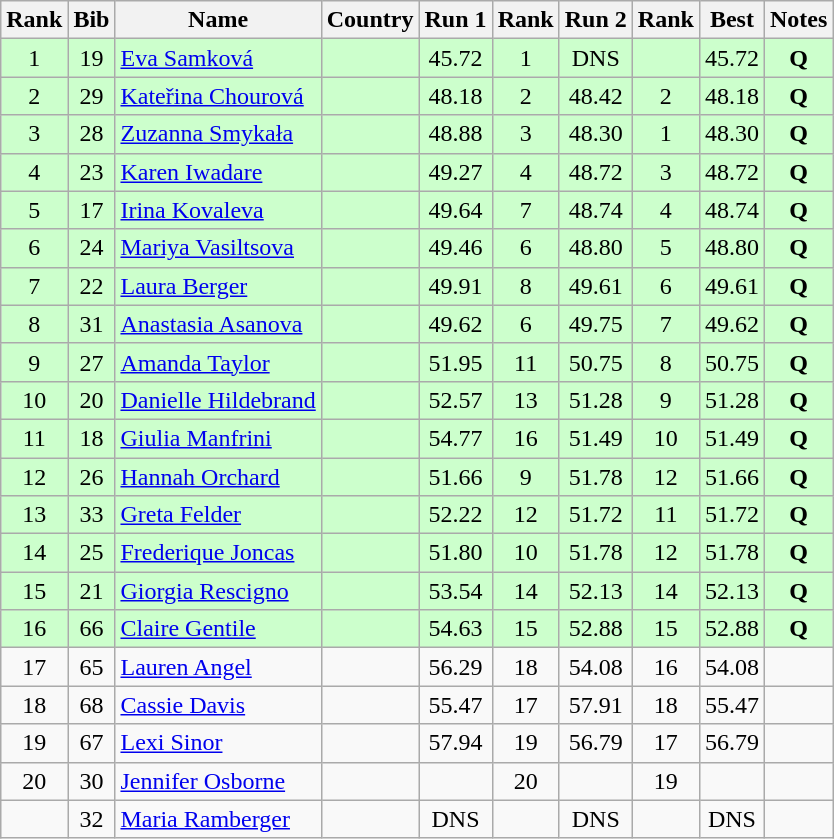<table class="wikitable sortable" style="text-align:center">
<tr>
<th>Rank</th>
<th>Bib</th>
<th>Name</th>
<th>Country</th>
<th>Run 1</th>
<th>Rank</th>
<th>Run 2</th>
<th>Rank</th>
<th>Best</th>
<th>Notes</th>
</tr>
<tr bgcolor=ccffcc>
<td>1</td>
<td>19</td>
<td align=left><a href='#'>Eva Samková</a></td>
<td align=left></td>
<td>45.72</td>
<td>1</td>
<td>DNS</td>
<td></td>
<td>45.72</td>
<td><strong>Q</strong></td>
</tr>
<tr bgcolor=ccffcc>
<td>2</td>
<td>29</td>
<td align=left><a href='#'>Kateřina Chourová</a></td>
<td align=left></td>
<td>48.18</td>
<td>2</td>
<td>48.42</td>
<td>2</td>
<td>48.18</td>
<td><strong>Q</strong></td>
</tr>
<tr bgcolor=ccffcc>
<td>3</td>
<td>28</td>
<td align=left><a href='#'>Zuzanna Smykała</a></td>
<td align=left></td>
<td>48.88</td>
<td>3</td>
<td>48.30</td>
<td>1</td>
<td>48.30</td>
<td><strong>Q</strong></td>
</tr>
<tr bgcolor=ccffcc>
<td>4</td>
<td>23</td>
<td align=left><a href='#'>Karen Iwadare</a></td>
<td align=left></td>
<td>49.27</td>
<td>4</td>
<td>48.72</td>
<td>3</td>
<td>48.72</td>
<td><strong>Q</strong></td>
</tr>
<tr bgcolor=ccffcc>
<td>5</td>
<td>17</td>
<td align=left><a href='#'>Irina Kovaleva</a></td>
<td align=left></td>
<td>49.64</td>
<td>7</td>
<td>48.74</td>
<td>4</td>
<td>48.74</td>
<td><strong>Q</strong></td>
</tr>
<tr bgcolor=ccffcc>
<td>6</td>
<td>24</td>
<td align=left><a href='#'>Mariya Vasiltsova</a></td>
<td align=left></td>
<td>49.46</td>
<td>6</td>
<td>48.80</td>
<td>5</td>
<td>48.80</td>
<td><strong>Q</strong></td>
</tr>
<tr bgcolor=ccffcc>
<td>7</td>
<td>22</td>
<td align=left><a href='#'>Laura Berger</a></td>
<td align=left></td>
<td>49.91</td>
<td>8</td>
<td>49.61</td>
<td>6</td>
<td>49.61</td>
<td><strong>Q</strong></td>
</tr>
<tr bgcolor=ccffcc>
<td>8</td>
<td>31</td>
<td align=left><a href='#'>Anastasia Asanova</a></td>
<td align=left></td>
<td>49.62</td>
<td>6</td>
<td>49.75</td>
<td>7</td>
<td>49.62</td>
<td><strong>Q</strong></td>
</tr>
<tr bgcolor=ccffcc>
<td>9</td>
<td>27</td>
<td align=left><a href='#'>Amanda Taylor</a></td>
<td align=left></td>
<td>51.95</td>
<td>11</td>
<td>50.75</td>
<td>8</td>
<td>50.75</td>
<td><strong>Q</strong></td>
</tr>
<tr bgcolor=ccffcc>
<td>10</td>
<td>20</td>
<td align=left><a href='#'>Danielle Hildebrand</a></td>
<td align=left></td>
<td>52.57</td>
<td>13</td>
<td>51.28</td>
<td>9</td>
<td>51.28</td>
<td><strong>Q</strong></td>
</tr>
<tr bgcolor=ccffcc>
<td>11</td>
<td>18</td>
<td align=left><a href='#'>Giulia Manfrini</a></td>
<td align=left></td>
<td>54.77</td>
<td>16</td>
<td>51.49</td>
<td>10</td>
<td>51.49</td>
<td><strong>Q</strong></td>
</tr>
<tr bgcolor=ccffcc>
<td>12</td>
<td>26</td>
<td align=left><a href='#'>Hannah Orchard</a></td>
<td align=left></td>
<td>51.66</td>
<td>9</td>
<td>51.78</td>
<td>12</td>
<td>51.66</td>
<td><strong>Q</strong></td>
</tr>
<tr bgcolor=ccffcc>
<td>13</td>
<td>33</td>
<td align=left><a href='#'>Greta Felder</a></td>
<td align=left></td>
<td>52.22</td>
<td>12</td>
<td>51.72</td>
<td>11</td>
<td>51.72</td>
<td><strong>Q</strong></td>
</tr>
<tr bgcolor=ccffcc>
<td>14</td>
<td>25</td>
<td align=left><a href='#'>Frederique Joncas</a></td>
<td align=left></td>
<td>51.80</td>
<td>10</td>
<td>51.78</td>
<td>12</td>
<td>51.78</td>
<td><strong>Q</strong></td>
</tr>
<tr bgcolor=ccffcc>
<td>15</td>
<td>21</td>
<td align=left><a href='#'>Giorgia Rescigno</a></td>
<td align=left></td>
<td>53.54</td>
<td>14</td>
<td>52.13</td>
<td>14</td>
<td>52.13</td>
<td><strong>Q</strong></td>
</tr>
<tr bgcolor=ccffcc>
<td>16</td>
<td>66</td>
<td align=left><a href='#'>Claire Gentile</a></td>
<td align=left></td>
<td>54.63</td>
<td>15</td>
<td>52.88</td>
<td>15</td>
<td>52.88</td>
<td><strong>Q</strong></td>
</tr>
<tr>
<td>17</td>
<td>65</td>
<td align=left><a href='#'>Lauren Angel</a></td>
<td align=left></td>
<td>56.29</td>
<td>18</td>
<td>54.08</td>
<td>16</td>
<td>54.08</td>
<td></td>
</tr>
<tr>
<td>18</td>
<td>68</td>
<td align=left><a href='#'>Cassie Davis</a></td>
<td align=left></td>
<td>55.47</td>
<td>17</td>
<td>57.91</td>
<td>18</td>
<td>55.47</td>
<td></td>
</tr>
<tr>
<td>19</td>
<td>67</td>
<td align=left><a href='#'>Lexi Sinor</a></td>
<td align=left></td>
<td>57.94</td>
<td>19</td>
<td>56.79</td>
<td>17</td>
<td>56.79</td>
<td></td>
</tr>
<tr>
<td>20</td>
<td>30</td>
<td align=left><a href='#'>Jennifer Osborne</a></td>
<td align=left></td>
<td></td>
<td>20</td>
<td></td>
<td>19</td>
<td></td>
<td></td>
</tr>
<tr>
<td></td>
<td>32</td>
<td align=left><a href='#'>Maria Ramberger</a></td>
<td align=left></td>
<td>DNS</td>
<td></td>
<td>DNS</td>
<td></td>
<td>DNS</td>
<td></td>
</tr>
</table>
